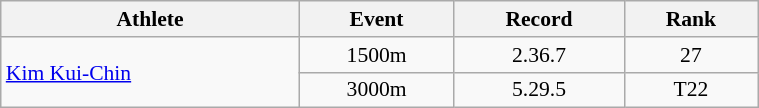<table class=wikitable style="font-size:90%; text-align:center; width:40%">
<tr>
<th>Athlete</th>
<th>Event</th>
<th>Record</th>
<th>Rank</th>
</tr>
<tr>
<td rowspan=2 align=left><a href='#'>Kim Kui-Chin</a></td>
<td>1500m</td>
<td>2.36.7</td>
<td>27</td>
</tr>
<tr>
<td>3000m</td>
<td>5.29.5</td>
<td>T22</td>
</tr>
</table>
